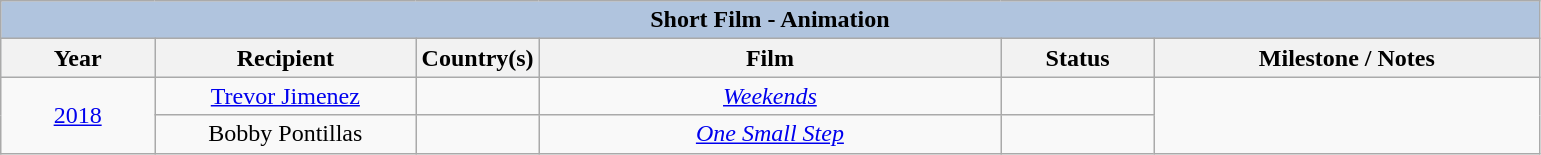<table class="wikitable" style="text-align: center">
<tr>
<th colspan="6" style="background:#B0C4DE;">Short Film - Animation</th>
</tr>
<tr style="background:#ebf5ff;">
<th width="10%">Year</th>
<th width="17%">Recipient</th>
<th width="8%">Country(s)</th>
<th width="30%">Film</th>
<th width="10%">Status</th>
<th width="25%">Milestone / Notes</th>
</tr>
<tr>
<td rowspan="2"><a href='#'>2018</a><br></td>
<td><a href='#'>Trevor Jimenez</a></td>
<td></td>
<td><em><a href='#'>Weekends</a></em></td>
<td></td>
<td rowspan="2"></td>
</tr>
<tr>
<td>Bobby Pontillas</td>
<td></td>
<td><em><a href='#'>One Small Step</a></em></td>
<td></td>
</tr>
</table>
